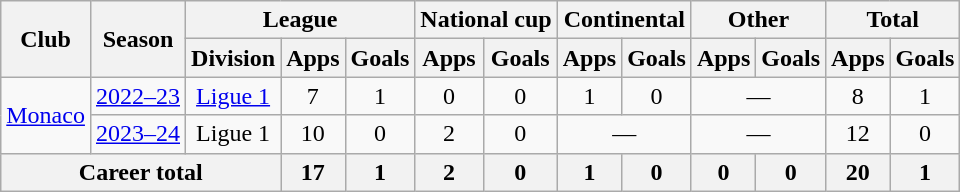<table class="wikitable" style="text-align: center;">
<tr>
<th rowspan="2">Club</th>
<th rowspan="2">Season</th>
<th colspan="3">League</th>
<th colspan="2">National cup</th>
<th colspan="2">Continental</th>
<th colspan="2">Other</th>
<th colspan="2">Total</th>
</tr>
<tr>
<th>Division</th>
<th>Apps</th>
<th>Goals</th>
<th>Apps</th>
<th>Goals</th>
<th>Apps</th>
<th>Goals</th>
<th>Apps</th>
<th>Goals</th>
<th>Apps</th>
<th>Goals</th>
</tr>
<tr>
<td rowspan="2"><a href='#'>Monaco</a></td>
<td><a href='#'>2022–23</a></td>
<td><a href='#'>Ligue 1</a></td>
<td>7</td>
<td>1</td>
<td>0</td>
<td>0</td>
<td>1</td>
<td>0</td>
<td colspan="2">—</td>
<td>8</td>
<td>1</td>
</tr>
<tr>
<td><a href='#'>2023–24</a></td>
<td>Ligue 1</td>
<td>10</td>
<td>0</td>
<td>2</td>
<td>0</td>
<td colspan="2">—</td>
<td colspan="2">—</td>
<td>12</td>
<td>0</td>
</tr>
<tr>
<th colspan="3">Career total</th>
<th>17</th>
<th>1</th>
<th>2</th>
<th>0</th>
<th>1</th>
<th>0</th>
<th>0</th>
<th>0</th>
<th>20</th>
<th>1</th>
</tr>
</table>
